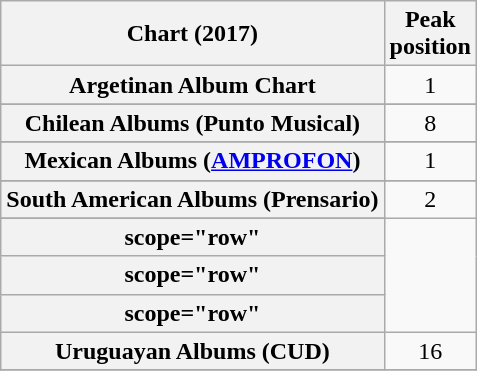<table class="wikitable sortable plainrowheaders" style="text-align:center">
<tr>
<th scope="col">Chart (2017)</th>
<th scope="col">Peak<br> position</th>
</tr>
<tr>
<th scope="row">Argetinan Album Chart</th>
<td align="center">1</td>
</tr>
<tr>
</tr>
<tr>
</tr>
<tr>
<th scope="row">Chilean Albums (Punto Musical)</th>
<td align="center">8</td>
</tr>
<tr>
</tr>
<tr>
</tr>
<tr>
<th scope="row">Mexican Albums (<a href='#'>AMPROFON</a>)</th>
<td>1</td>
</tr>
<tr>
</tr>
<tr>
<th scope="row">South American Albums (Prensario)</th>
<td align="center">2</td>
</tr>
<tr>
</tr>
<tr>
<th>scope="row" </th>
</tr>
<tr>
<th>scope="row" </th>
</tr>
<tr>
<th>scope="row" </th>
</tr>
<tr>
<th scope="row">Uruguayan Albums (CUD)</th>
<td>16</td>
</tr>
<tr>
</tr>
</table>
